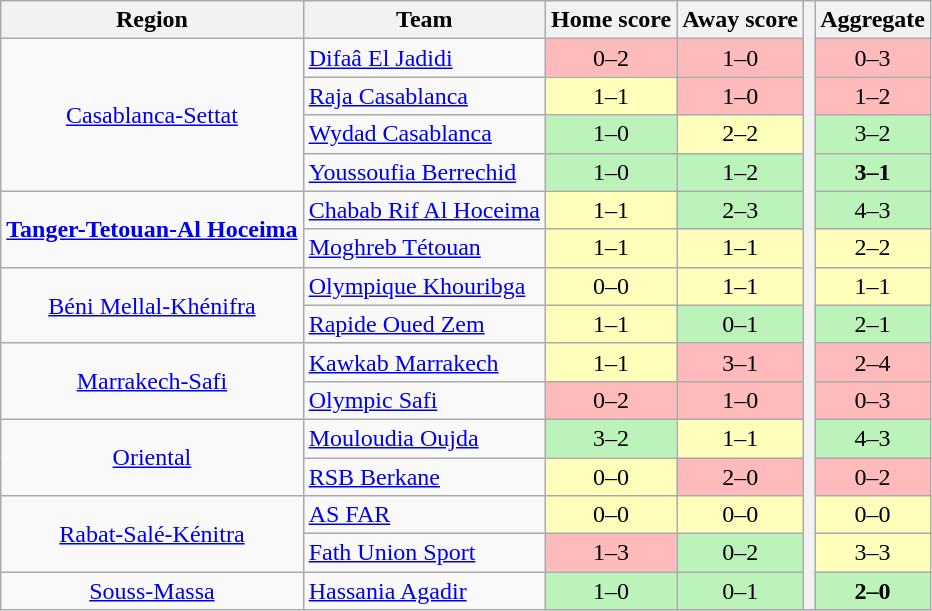<table class="wikitable" style="text-align: center">
<tr>
<th>Region</th>
<th>Team</th>
<th>Home score</th>
<th>Away score</th>
<th rowspan="16"></th>
<th>Aggregate</th>
</tr>
<tr>
<td style="text-align: center;" rowspan="4"><a href='#'>Casablanca-Settat</a></td>
<td align=left><a href='#'>Difaâ El Jadidi</a></td>
<td bgcolor=#FFBBBB>0–2</td>
<td bgcolor=#FFBBBB>1–0</td>
<td bgcolor=#FFBBBB>0–3</td>
</tr>
<tr>
<td align=left><a href='#'>Raja Casablanca</a></td>
<td bgcolor=#FFFFBB>1–1</td>
<td bgcolor=#FFBBBB>1–0</td>
<td bgcolor=#FFBBBB>1–2</td>
</tr>
<tr>
<td align=left><a href='#'>Wydad Casablanca</a></td>
<td bgcolor=#BBF3BB>1–0</td>
<td bgcolor=#FFFFBB>2–2</td>
<td bgcolor=#BBF3BB>3–2</td>
</tr>
<tr>
<td align=left><a href='#'>Youssoufia Berrechid</a></td>
<td bgcolor=#BBF3BB>1–0</td>
<td bgcolor=#BBF3BB>1–2</td>
<td bgcolor=#BBF3BB><strong>3–1</strong></td>
</tr>
<tr>
<td style="text-align: center;" rowspan="2"><strong><a href='#'>Tanger-Tetouan-Al Hoceima</a></strong></td>
<td align=left><a href='#'>Chabab Rif Al Hoceima</a></td>
<td bgcolor=#FFFFBB>1–1</td>
<td bgcolor=#BBF3BB>2–3</td>
<td bgcolor=#BBF3BB>4–3</td>
</tr>
<tr>
<td align=left><a href='#'>Moghreb Tétouan</a></td>
<td bgcolor=#FFFFBB>1–1</td>
<td bgcolor=#FFFFBB>1–1</td>
<td bgcolor=#FFFFBB>2–2</td>
</tr>
<tr>
<td style="text-align: center;" rowspan="2"><a href='#'>Béni Mellal-Khénifra</a></td>
<td align=left><a href='#'>Olympique Khouribga</a></td>
<td bgcolor=#FFFFBB>0–0</td>
<td bgcolor=#FFFFBB>1–1</td>
<td bgcolor=#FFFFBB>1–1</td>
</tr>
<tr>
<td align=left><a href='#'>Rapide Oued Zem</a></td>
<td bgcolor=#FFFFBB>1–1</td>
<td bgcolor=#BBF3BB>0–1</td>
<td bgcolor=#BBF3BB>2–1</td>
</tr>
<tr>
<td style="text-align: center;" rowspan="2"><a href='#'>Marrakech-Safi</a></td>
<td align=left><a href='#'>Kawkab Marrakech</a></td>
<td bgcolor=#FFFFBB>1–1</td>
<td bgcolor=#FFBBBB>3–1</td>
<td bgcolor=#FFBBBB>2–4</td>
</tr>
<tr>
<td align=left><a href='#'>Olympic Safi</a></td>
<td bgcolor=#FFBBBB>0–2</td>
<td bgcolor=#FFBBBB>1–0</td>
<td bgcolor=#FFBBBB>0–3</td>
</tr>
<tr>
<td style="text-align: center;" rowspan="2"><a href='#'>Oriental</a></td>
<td align=left><a href='#'>Mouloudia Oujda</a></td>
<td bgcolor=#BBF3BB>3–2</td>
<td bgcolor=#FFFFBB>1–1</td>
<td bgcolor=#BBF3BB>4–3</td>
</tr>
<tr>
<td align=left><a href='#'>RSB Berkane</a></td>
<td bgcolor=#FFFFBB>0–0</td>
<td bgcolor=#FFBBBB>2–0</td>
<td bgcolor=#FFBBBB>0–2</td>
</tr>
<tr>
<td style="text-align: center;" rowspan="2"><a href='#'>Rabat-Salé-Kénitra</a></td>
<td align=left><a href='#'>AS FAR</a></td>
<td bgcolor=#FFFFBB>0–0</td>
<td bgcolor=#FFFFBB>0–0</td>
<td bgcolor=#FFFFBB>0–0</td>
</tr>
<tr>
<td align=left><a href='#'>Fath Union Sport</a></td>
<td bgcolor=#FFBBBB>1–3</td>
<td bgcolor=#BBF3BB>0–2</td>
<td bgcolor=#FFFFBB>3–3</td>
</tr>
<tr>
<td><a href='#'>Souss-Massa</a></td>
<td align=left><a href='#'>Hassania Agadir</a></td>
<td bgcolor=#BBF3BB>1–0</td>
<td bgcolor=#BBF3BB>0–1</td>
<td bgcolor=#BBF3BB><strong>2–0</strong></td>
</tr>
</table>
